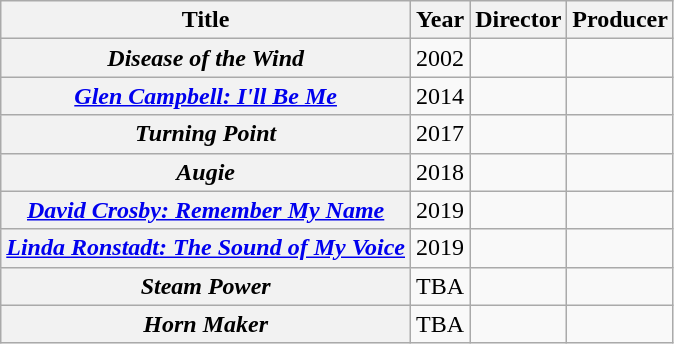<table class="wikitable sortable plainrowheaders">
<tr>
<th>Title</th>
<th>Year</th>
<th>Director</th>
<th>Producer</th>
</tr>
<tr>
<th scope=row><em>Disease of the Wind</em></th>
<td>2002</td>
<td></td>
<td></td>
</tr>
<tr>
<th scope=row><em><a href='#'>Glen Campbell: I'll Be Me</a></em></th>
<td>2014</td>
<td></td>
<td></td>
</tr>
<tr>
<th scope=row><em>Turning Point</em></th>
<td>2017</td>
<td></td>
<td></td>
</tr>
<tr>
<th scope=row><em>Augie</em></th>
<td>2018</td>
<td></td>
<td></td>
</tr>
<tr>
<th scope=row><em><a href='#'>David Crosby: Remember My Name</a></em></th>
<td>2019</td>
<td></td>
<td></td>
</tr>
<tr>
<th scope=row><em><a href='#'>Linda Ronstadt: The Sound of My Voice</a></em></th>
<td>2019</td>
<td></td>
<td></td>
</tr>
<tr>
<th scope=row><em>Steam Power</em></th>
<td>TBA</td>
<td></td>
<td></td>
</tr>
<tr>
<th scope=row><em>Horn Maker</em></th>
<td>TBA</td>
<td></td>
<td></td>
</tr>
</table>
